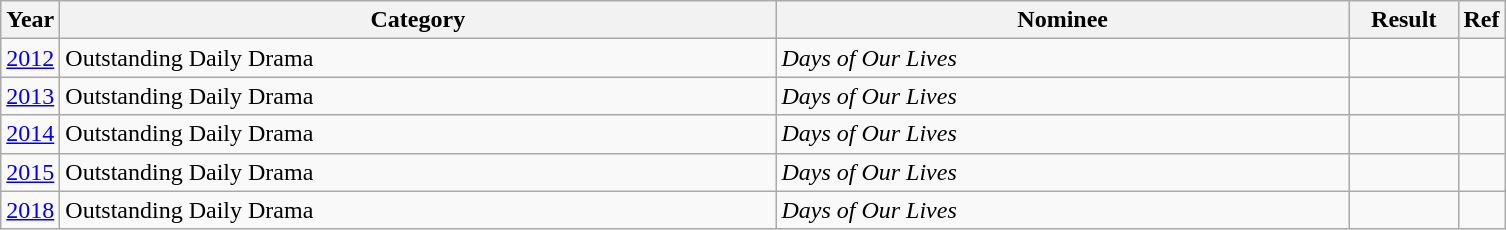<table class="wikitable">
<tr>
<th>Year</th>
<th style="width:470px;">Category</th>
<th style="width:375px;">Nominee</th>
<th width="65">Result</th>
<th>Ref</th>
</tr>
<tr>
<td><a href='#'>2012</a></td>
<td>Outstanding Daily Drama</td>
<td><em>Days of Our Lives</em></td>
<td></td>
<td></td>
</tr>
<tr>
<td><a href='#'>2013</a></td>
<td>Outstanding Daily Drama</td>
<td><em>Days of Our Lives</em></td>
<td></td>
<td></td>
</tr>
<tr>
<td><a href='#'>2014</a></td>
<td>Outstanding Daily Drama</td>
<td><em>Days of Our Lives</em></td>
<td></td>
<td></td>
</tr>
<tr>
<td><a href='#'>2015</a></td>
<td>Outstanding Daily Drama</td>
<td><em>Days of Our Lives</em></td>
<td></td>
<td></td>
</tr>
<tr>
<td><a href='#'>2018</a></td>
<td>Outstanding Daily Drama</td>
<td><em>Days of Our Lives</em></td>
<td></td>
<td></td>
</tr>
</table>
